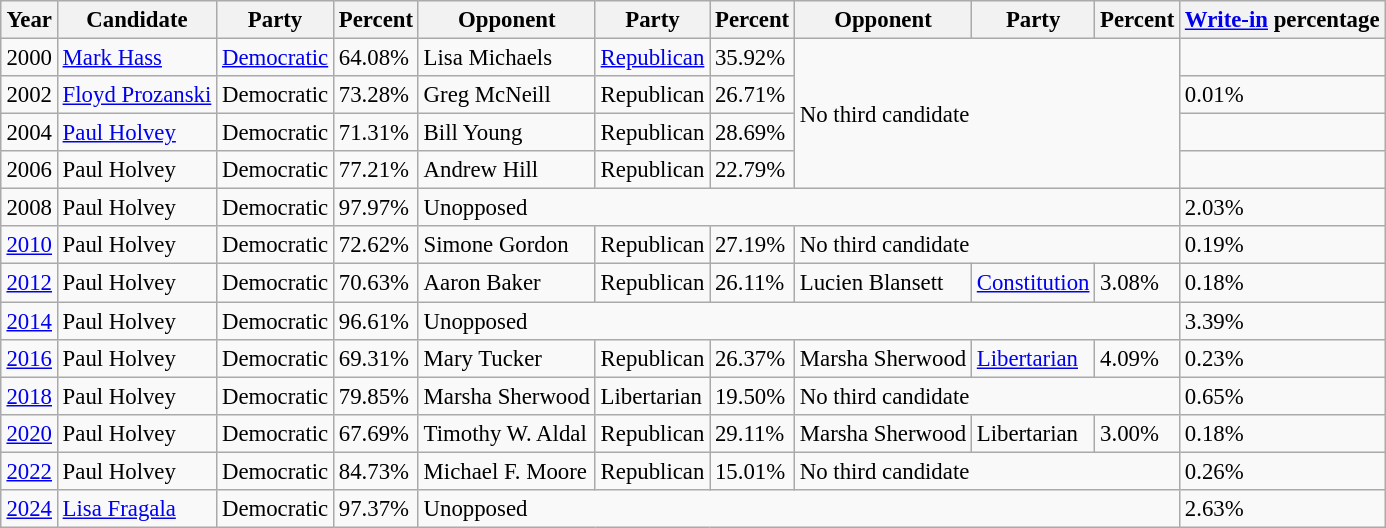<table class="wikitable sortable" style="margin:0.5em auto; font-size:95%;">
<tr>
<th>Year</th>
<th>Candidate</th>
<th>Party</th>
<th>Percent</th>
<th>Opponent</th>
<th>Party</th>
<th>Percent</th>
<th>Opponent</th>
<th>Party</th>
<th>Percent</th>
<th><a href='#'>Write-in</a> percentage</th>
</tr>
<tr>
<td>2000</td>
<td><a href='#'>Mark Hass</a></td>
<td><a href='#'>Democratic</a></td>
<td>64.08%</td>
<td>Lisa Michaels</td>
<td><a href='#'>Republican</a></td>
<td>35.92%</td>
<td colspan="3" rowspan="4">No third candidate</td>
<td></td>
</tr>
<tr>
<td>2002</td>
<td><a href='#'>Floyd Prozanski</a></td>
<td>Democratic</td>
<td>73.28%</td>
<td>Greg McNeill</td>
<td>Republican</td>
<td>26.71%</td>
<td>0.01%</td>
</tr>
<tr>
<td>2004</td>
<td><a href='#'>Paul Holvey</a></td>
<td>Democratic</td>
<td>71.31%</td>
<td>Bill Young</td>
<td>Republican</td>
<td>28.69%</td>
<td></td>
</tr>
<tr>
<td>2006</td>
<td>Paul Holvey</td>
<td>Democratic</td>
<td>77.21%</td>
<td>Andrew Hill</td>
<td>Republican</td>
<td>22.79%</td>
<td></td>
</tr>
<tr>
<td>2008</td>
<td>Paul Holvey</td>
<td>Democratic</td>
<td>97.97%</td>
<td colspan="6">Unopposed</td>
<td>2.03%</td>
</tr>
<tr>
<td><a href='#'>2010</a></td>
<td>Paul Holvey</td>
<td>Democratic</td>
<td>72.62%</td>
<td>Simone Gordon</td>
<td>Republican</td>
<td>27.19%</td>
<td colspan="3">No third candidate</td>
<td>0.19%</td>
</tr>
<tr>
<td><a href='#'>2012</a></td>
<td>Paul Holvey</td>
<td>Democratic</td>
<td>70.63%</td>
<td>Aaron Baker</td>
<td>Republican</td>
<td>26.11%</td>
<td>Lucien Blansett</td>
<td><a href='#'>Constitution</a></td>
<td>3.08%</td>
<td>0.18%</td>
</tr>
<tr>
<td><a href='#'>2014</a></td>
<td>Paul Holvey</td>
<td>Democratic</td>
<td>96.61%</td>
<td colspan="6">Unopposed</td>
<td>3.39%</td>
</tr>
<tr>
<td><a href='#'>2016</a></td>
<td>Paul Holvey</td>
<td>Democratic</td>
<td>69.31%</td>
<td>Mary Tucker</td>
<td>Republican</td>
<td>26.37%</td>
<td>Marsha Sherwood</td>
<td><a href='#'>Libertarian</a></td>
<td>4.09%</td>
<td>0.23%</td>
</tr>
<tr>
<td><a href='#'>2018</a></td>
<td>Paul Holvey</td>
<td>Democratic</td>
<td>79.85%</td>
<td>Marsha Sherwood</td>
<td>Libertarian</td>
<td>19.50%</td>
<td colspan="3">No third candidate</td>
<td>0.65%</td>
</tr>
<tr>
<td><a href='#'>2020</a></td>
<td>Paul Holvey</td>
<td>Democratic</td>
<td>67.69%</td>
<td>Timothy W. Aldal</td>
<td>Republican</td>
<td>29.11%</td>
<td>Marsha Sherwood</td>
<td>Libertarian</td>
<td>3.00%</td>
<td>0.18%</td>
</tr>
<tr>
<td><a href='#'>2022</a></td>
<td>Paul Holvey</td>
<td>Democratic</td>
<td>84.73%</td>
<td>Michael F. Moore</td>
<td>Republican</td>
<td>15.01%</td>
<td colspan="3">No third candidate</td>
<td>0.26%</td>
</tr>
<tr>
<td><a href='#'>2024</a></td>
<td><a href='#'>Lisa Fragala</a></td>
<td>Democratic</td>
<td>97.37%</td>
<td colspan="6">Unopposed</td>
<td>2.63%</td>
</tr>
</table>
